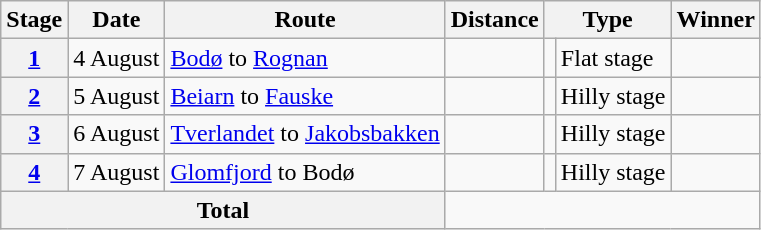<table class="wikitable">
<tr>
<th scope="col">Stage</th>
<th scope="col">Date</th>
<th scope="col">Route</th>
<th scope="col">Distance</th>
<th colspan="2" scope="col">Type</th>
<th scope="col">Winner</th>
</tr>
<tr>
<th scope="row" style="text-align:center;"><a href='#'>1</a></th>
<td style="text-align:center;">4 August</td>
<td><a href='#'>Bodø</a> to <a href='#'>Rognan</a></td>
<td style="text-align:center;"></td>
<td></td>
<td>Flat stage</td>
<td></td>
</tr>
<tr>
<th scope="row" style="text-align:center;"><a href='#'>2</a></th>
<td style="text-align:center;">5 August</td>
<td><a href='#'>Beiarn</a> to <a href='#'>Fauske</a></td>
<td style="text-align:center;"></td>
<td></td>
<td>Hilly stage</td>
<td></td>
</tr>
<tr>
<th scope="row" style="text-align:center;"><a href='#'>3</a></th>
<td style="text-align:center;">6 August</td>
<td><a href='#'>Tverlandet</a> to <a href='#'>Jakobsbakken</a></td>
<td style="text-align:center;"></td>
<td></td>
<td>Hilly stage</td>
<td></td>
</tr>
<tr>
<th scope="row" style="text-align:center;"><a href='#'>4</a></th>
<td style="text-align:center;">7 August</td>
<td><a href='#'>Glomfjord</a> to Bodø</td>
<td style="text-align:center;"></td>
<td></td>
<td>Hilly stage</td>
<td></td>
</tr>
<tr>
<th colspan="3">Total</th>
<td colspan="4" style="text-align:center;"></td>
</tr>
</table>
